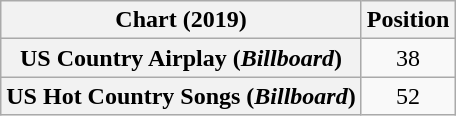<table class="wikitable sortable plainrowheaders" style="text-align:center">
<tr>
<th>Chart (2019)</th>
<th>Position</th>
</tr>
<tr>
<th scope="row">US Country Airplay (<em>Billboard</em>)</th>
<td>38</td>
</tr>
<tr>
<th scope="row">US Hot Country Songs (<em>Billboard</em>)</th>
<td>52</td>
</tr>
</table>
